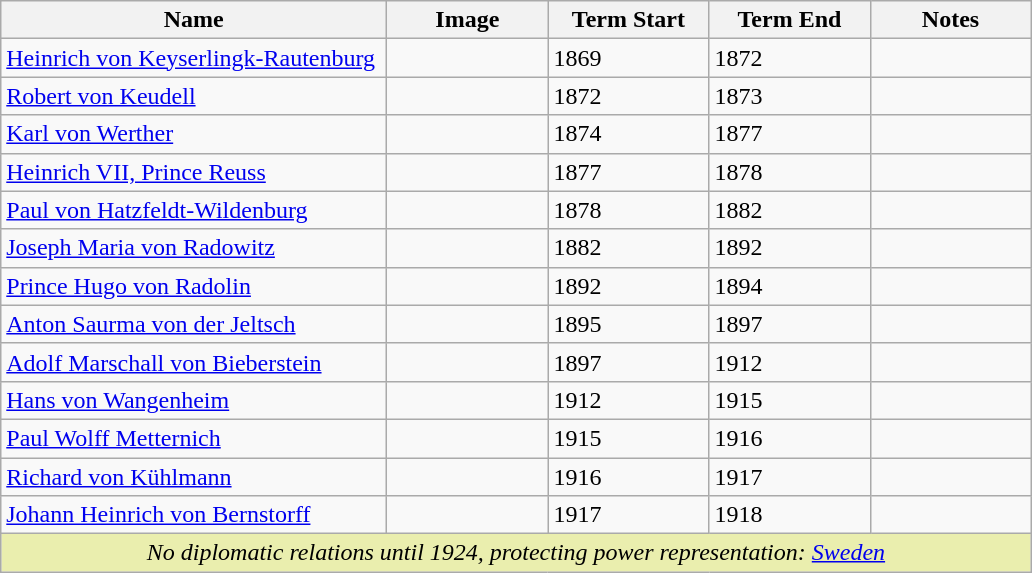<table class="wikitable">
<tr class="hintergrundfarbe5">
<th width="250">Name</th>
<th width="100">Image</th>
<th width="100">Term Start</th>
<th width="100">Term End</th>
<th width="100">Notes</th>
</tr>
<tr>
<td><a href='#'>Heinrich von Keyserlingk-Rautenburg</a></td>
<td></td>
<td>1869</td>
<td>1872</td>
<td></td>
</tr>
<tr>
<td><a href='#'>Robert von Keudell</a></td>
<td></td>
<td>1872</td>
<td>1873</td>
<td></td>
</tr>
<tr>
<td><a href='#'>Karl von Werther</a></td>
<td></td>
<td>1874</td>
<td>1877</td>
<td></td>
</tr>
<tr>
<td><a href='#'>Heinrich VII, Prince Reuss</a></td>
<td></td>
<td>1877</td>
<td>1878</td>
<td></td>
</tr>
<tr>
<td><a href='#'>Paul von Hatzfeldt-Wildenburg</a></td>
<td></td>
<td>1878</td>
<td>1882</td>
<td></td>
</tr>
<tr>
<td><a href='#'>Joseph Maria von Radowitz</a></td>
<td></td>
<td>1882</td>
<td>1892</td>
<td></td>
</tr>
<tr>
<td><a href='#'>Prince Hugo von Radolin</a></td>
<td></td>
<td>1892</td>
<td>1894</td>
<td></td>
</tr>
<tr>
<td><a href='#'>Anton Saurma von der Jeltsch</a></td>
<td></td>
<td>1895</td>
<td>1897</td>
<td></td>
</tr>
<tr>
<td><a href='#'>Adolf Marschall von Bieberstein</a></td>
<td></td>
<td>1897</td>
<td>1912</td>
<td></td>
</tr>
<tr>
<td><a href='#'>Hans von Wangenheim</a></td>
<td></td>
<td>1912</td>
<td>1915</td>
<td></td>
</tr>
<tr>
<td><a href='#'>Paul Wolff Metternich</a></td>
<td></td>
<td>1915</td>
<td>1916</td>
<td></td>
</tr>
<tr>
<td><a href='#'>Richard von Kühlmann</a></td>
<td></td>
<td>1916</td>
<td>1917</td>
<td></td>
</tr>
<tr>
<td><a href='#'>Johann Heinrich von Bernstorff</a></td>
<td></td>
<td>1917</td>
<td>1918</td>
<td></td>
</tr>
<tr>
<td style="background:#eaeeae" align="center" colspan="5"><em>No diplomatic relations until 1924, protecting power representation: <a href='#'>Sweden</a></em></td>
</tr>
</table>
